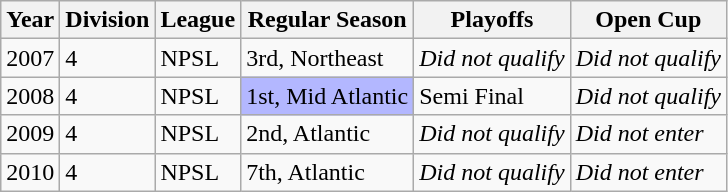<table class="wikitable">
<tr>
<th>Year</th>
<th>Division</th>
<th>League</th>
<th>Regular Season</th>
<th>Playoffs</th>
<th>Open Cup</th>
</tr>
<tr>
<td>2007</td>
<td>4</td>
<td>NPSL</td>
<td>3rd, Northeast</td>
<td><em>Did not qualify</em></td>
<td><em>Did not qualify</em></td>
</tr>
<tr>
<td>2008</td>
<td>4</td>
<td>NPSL</td>
<td bgcolor="B3B7FF">1st, Mid Atlantic</td>
<td>Semi Final</td>
<td><em>Did not qualify</em></td>
</tr>
<tr>
<td>2009</td>
<td>4</td>
<td>NPSL</td>
<td>2nd, Atlantic</td>
<td><em>Did not qualify</em></td>
<td><em>Did not enter</em></td>
</tr>
<tr>
<td>2010</td>
<td>4</td>
<td>NPSL</td>
<td>7th, Atlantic</td>
<td><em>Did not qualify</em></td>
<td><em>Did not enter</em></td>
</tr>
</table>
